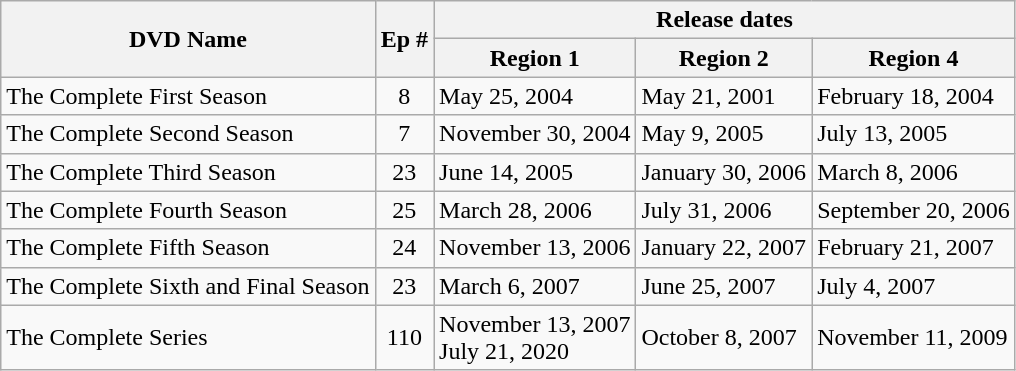<table class="wikitable">
<tr>
<th rowspan="2">DVD Name</th>
<th rowspan="2">Ep #</th>
<th colspan="3">Release dates</th>
</tr>
<tr>
<th>Region 1</th>
<th>Region 2</th>
<th>Region 4</th>
</tr>
<tr>
<td>The Complete First Season</td>
<td style="text-align:center;">8</td>
<td>May 25, 2004</td>
<td>May 21, 2001</td>
<td>February 18, 2004</td>
</tr>
<tr>
<td>The Complete Second Season</td>
<td style="text-align:center;">7</td>
<td>November 30, 2004</td>
<td>May 9, 2005</td>
<td>July 13, 2005</td>
</tr>
<tr>
<td>The Complete Third Season</td>
<td style="text-align:center;">23</td>
<td>June 14, 2005</td>
<td>January 30, 2006</td>
<td>March 8, 2006</td>
</tr>
<tr>
<td>The Complete Fourth Season</td>
<td style="text-align:center;">25</td>
<td>March 28, 2006</td>
<td>July 31, 2006</td>
<td>September 20, 2006</td>
</tr>
<tr>
<td>The Complete Fifth Season</td>
<td style="text-align:center;">24</td>
<td>November 13, 2006</td>
<td>January 22, 2007</td>
<td>February 21, 2007</td>
</tr>
<tr>
<td>The Complete Sixth and Final Season</td>
<td style="text-align:center;">23</td>
<td>March 6, 2007</td>
<td>June 25, 2007</td>
<td>July 4, 2007</td>
</tr>
<tr>
<td>The Complete Series</td>
<td style="text-align:center;">110</td>
<td>November 13, 2007<br>July 21, 2020</td>
<td>October 8, 2007</td>
<td>November 11, 2009</td>
</tr>
</table>
